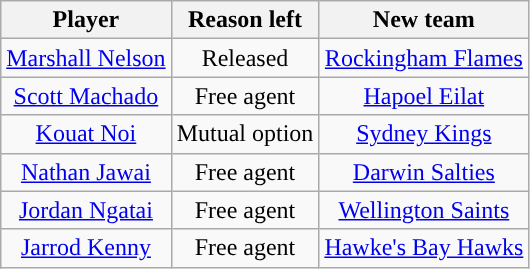<table class="wikitable sortable sortable" style="text-align: center">
<tr>
<th>Player</th>
<th>Reason left</th>
<th>New team</th>
</tr>
<tr>
<td><a href='#'>Marshall Nelson</a></td>
<td>Released</td>
<td><a href='#'>Rockingham Flames</a></td>
</tr>
<tr>
<td><a href='#'>Scott Machado</a></td>
<td>Free agent</td>
<td><a href='#'>Hapoel Eilat</a></td>
</tr>
<tr>
<td><a href='#'>Kouat Noi</a></td>
<td>Mutual option</td>
<td><a href='#'>Sydney Kings</a></td>
</tr>
<tr>
<td><a href='#'>Nathan Jawai</a></td>
<td>Free agent</td>
<td><a href='#'>Darwin Salties</a></td>
</tr>
<tr>
<td><a href='#'>Jordan Ngatai</a></td>
<td>Free agent</td>
<td><a href='#'>Wellington Saints</a></td>
</tr>
<tr>
<td><a href='#'>Jarrod Kenny</a></td>
<td>Free agent</td>
<td><a href='#'>Hawke's Bay Hawks</a></td>
</tr>
</table>
